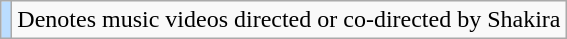<table class="wikitable">
<tr>
<td style="background:#bdf;"></td>
<td>Denotes music videos directed or co-directed by Shakira</td>
</tr>
</table>
